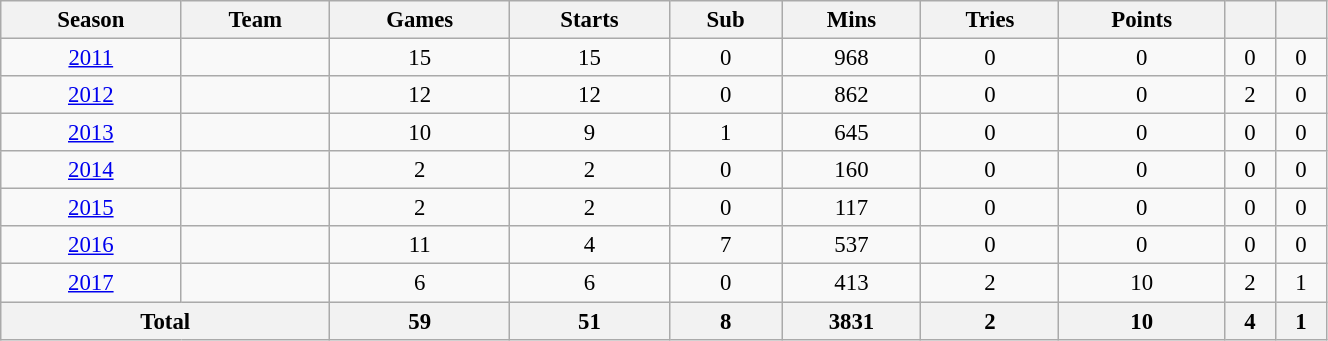<table class="wikitable" style="text-align:center; font-size:95%; width:70%;">
<tr>
<th>Season</th>
<th>Team</th>
<th>Games</th>
<th>Starts</th>
<th>Sub</th>
<th>Mins</th>
<th>Tries</th>
<th>Points</th>
<th></th>
<th></th>
</tr>
<tr>
<td><a href='#'>2011</a></td>
<td></td>
<td>15</td>
<td>15</td>
<td>0</td>
<td>968</td>
<td>0</td>
<td>0</td>
<td>0</td>
<td>0</td>
</tr>
<tr>
<td><a href='#'>2012</a></td>
<td></td>
<td>12</td>
<td>12</td>
<td>0</td>
<td>862</td>
<td>0</td>
<td>0</td>
<td>2</td>
<td>0</td>
</tr>
<tr>
<td><a href='#'>2013</a></td>
<td></td>
<td>10</td>
<td>9</td>
<td>1</td>
<td>645</td>
<td>0</td>
<td>0</td>
<td>0</td>
<td>0</td>
</tr>
<tr>
<td><a href='#'>2014</a></td>
<td></td>
<td>2</td>
<td>2</td>
<td>0</td>
<td>160</td>
<td>0</td>
<td>0</td>
<td>0</td>
<td>0</td>
</tr>
<tr>
<td><a href='#'>2015</a></td>
<td></td>
<td>2</td>
<td>2</td>
<td>0</td>
<td>117</td>
<td>0</td>
<td>0</td>
<td>0</td>
<td>0</td>
</tr>
<tr>
<td><a href='#'>2016</a></td>
<td></td>
<td>11</td>
<td>4</td>
<td>7</td>
<td>537</td>
<td>0</td>
<td>0</td>
<td>0</td>
<td>0</td>
</tr>
<tr>
<td><a href='#'>2017</a></td>
<td></td>
<td>6</td>
<td>6</td>
<td>0</td>
<td>413</td>
<td>2</td>
<td>10</td>
<td>2</td>
<td>1</td>
</tr>
<tr>
<th colspan="2">Total</th>
<th>59</th>
<th>51</th>
<th>8</th>
<th>3831</th>
<th>2</th>
<th>10</th>
<th>4</th>
<th>1</th>
</tr>
</table>
